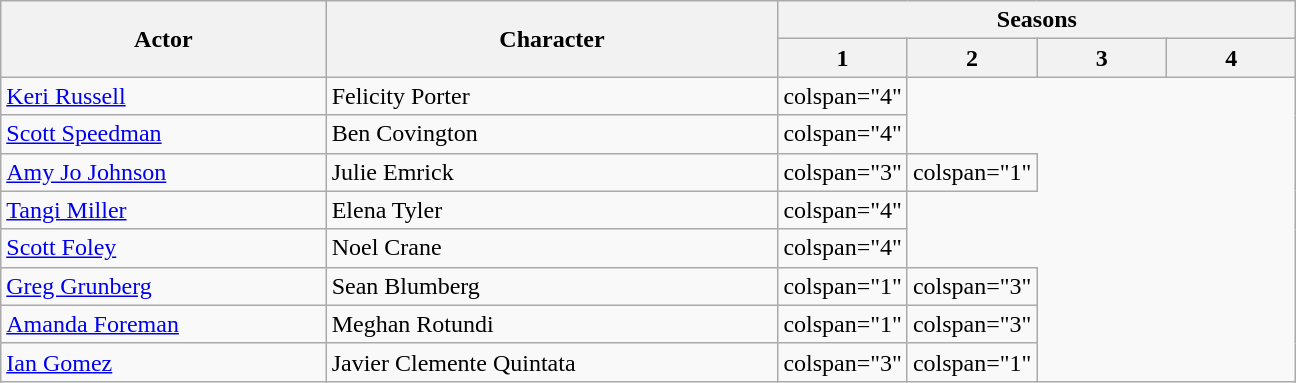<table class="wikitable">
<tr ">
<th rowspan=2>Actor</th>
<th rowspan=2>Character</th>
<th colspan=4>Seasons</th>
</tr>
<tr>
<th scope="col" style="width:10%;">1</th>
<th scope="col" style="width:10%;">2</th>
<th scope="col" style="width:10%;">3</th>
<th scope="col" style="width:10%;">4</th>
</tr>
<tr>
<td><a href='#'>Keri Russell</a></td>
<td>Felicity Porter</td>
<td>colspan="4" </td>
</tr>
<tr>
<td><a href='#'>Scott Speedman</a></td>
<td>Ben Covington</td>
<td>colspan="4" </td>
</tr>
<tr>
<td><a href='#'>Amy Jo Johnson</a></td>
<td>Julie Emrick</td>
<td>colspan="3" </td>
<td>colspan="1" </td>
</tr>
<tr>
<td><a href='#'>Tangi Miller</a></td>
<td>Elena Tyler</td>
<td>colspan="4" </td>
</tr>
<tr>
<td><a href='#'>Scott Foley</a></td>
<td>Noel Crane</td>
<td>colspan="4" </td>
</tr>
<tr>
<td><a href='#'>Greg Grunberg</a></td>
<td>Sean Blumberg</td>
<td>colspan="1" </td>
<td>colspan="3" </td>
</tr>
<tr>
<td><a href='#'>Amanda Foreman</a></td>
<td>Meghan Rotundi</td>
<td>colspan="1" </td>
<td>colspan="3" </td>
</tr>
<tr>
<td><a href='#'>Ian Gomez</a></td>
<td>Javier Clemente Quintata</td>
<td>colspan="3" </td>
<td>colspan="1" </td>
</tr>
</table>
